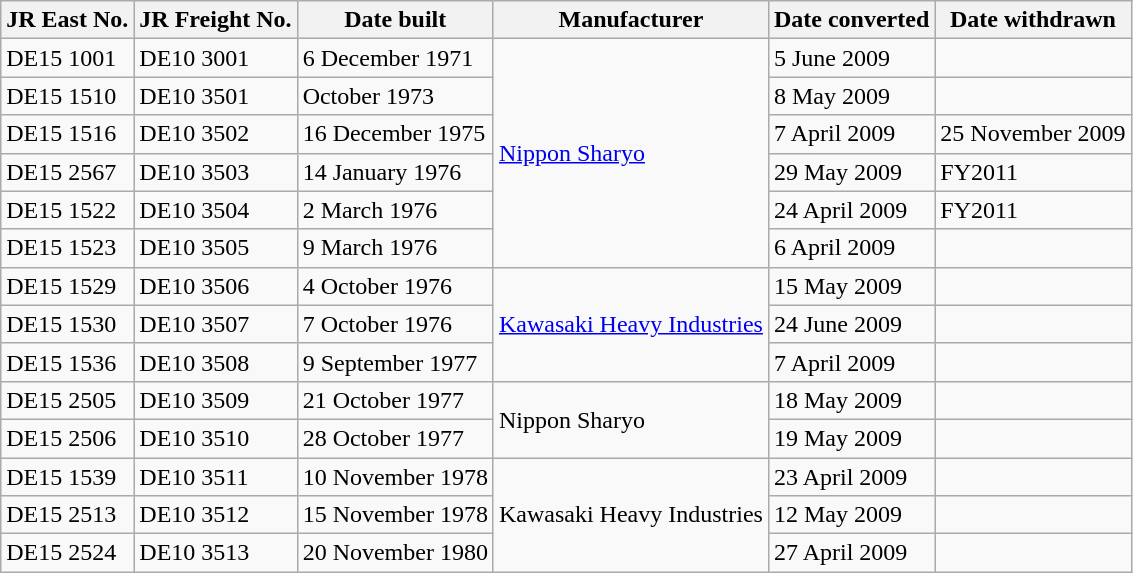<table class="wikitable">
<tr>
<th>JR East No.</th>
<th>JR Freight No.</th>
<th>Date built</th>
<th>Manufacturer</th>
<th>Date converted</th>
<th>Date withdrawn</th>
</tr>
<tr>
<td>DE15 1001</td>
<td>DE10 3001</td>
<td>6 December 1971</td>
<td rowspan="6"><a href='#'>Nippon Sharyo</a></td>
<td>5 June 2009</td>
<td></td>
</tr>
<tr>
<td>DE15 1510</td>
<td>DE10 3501</td>
<td>October 1973</td>
<td>8 May 2009</td>
<td></td>
</tr>
<tr>
<td>DE15 1516</td>
<td>DE10 3502</td>
<td>16 December 1975</td>
<td>7 April 2009</td>
<td>25 November 2009</td>
</tr>
<tr>
<td>DE15 2567</td>
<td>DE10 3503</td>
<td>14 January 1976</td>
<td>29 May 2009</td>
<td>FY2011</td>
</tr>
<tr>
<td>DE15 1522</td>
<td>DE10 3504</td>
<td>2 March 1976</td>
<td>24 April 2009</td>
<td>FY2011</td>
</tr>
<tr>
<td>DE15 1523</td>
<td>DE10 3505</td>
<td>9 March 1976</td>
<td>6 April 2009</td>
<td></td>
</tr>
<tr>
<td>DE15 1529</td>
<td>DE10 3506</td>
<td>4 October 1976</td>
<td rowspan="3"><a href='#'>Kawasaki Heavy Industries</a></td>
<td>15 May 2009</td>
<td></td>
</tr>
<tr>
<td>DE15 1530</td>
<td>DE10 3507</td>
<td>7 October 1976</td>
<td>24 June 2009</td>
<td></td>
</tr>
<tr>
<td>DE15 1536</td>
<td>DE10 3508</td>
<td>9 September 1977</td>
<td>7 April 2009</td>
<td></td>
</tr>
<tr>
<td>DE15 2505</td>
<td>DE10 3509</td>
<td>21 October 1977</td>
<td rowspan="2">Nippon Sharyo</td>
<td>18 May 2009</td>
<td></td>
</tr>
<tr>
<td>DE15 2506</td>
<td>DE10 3510</td>
<td>28 October 1977</td>
<td>19 May 2009</td>
<td></td>
</tr>
<tr>
<td>DE15 1539</td>
<td>DE10 3511</td>
<td>10 November 1978</td>
<td rowspan="3">Kawasaki Heavy Industries</td>
<td>23 April 2009</td>
<td></td>
</tr>
<tr>
<td>DE15 2513</td>
<td>DE10 3512</td>
<td>15 November 1978</td>
<td>12 May 2009</td>
<td></td>
</tr>
<tr>
<td>DE15 2524</td>
<td>DE10 3513</td>
<td>20 November 1980</td>
<td>27 April 2009</td>
<td></td>
</tr>
</table>
